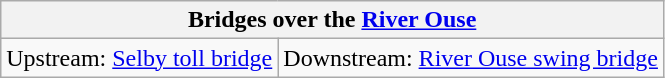<table class="wikitable">
<tr>
<th colspan=2>Bridges over the <a href='#'>River Ouse</a></th>
</tr>
<tr>
<td>Upstream: <a href='#'>Selby toll bridge</a></td>
<td>Downstream: <a href='#'>River Ouse swing bridge</a></td>
</tr>
</table>
